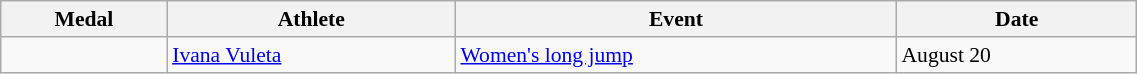<table class="wikitable" style="font-size:90%" width=60%>
<tr>
<th>Medal</th>
<th>Athlete</th>
<th>Event</th>
<th>Date</th>
</tr>
<tr>
<td></td>
<td><a href='#'>Ivana Vuleta</a></td>
<td><a href='#'>Women's long jump</a></td>
<td>August 20</td>
</tr>
</table>
